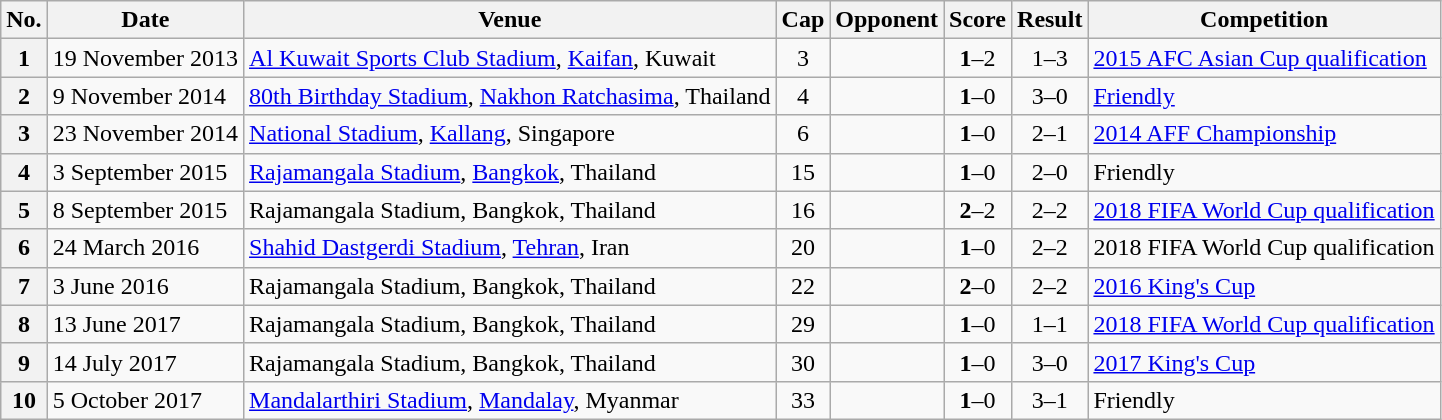<table class="wikitable sortable plainrowheaders">
<tr>
<th scope=col>No.</th>
<th scope=col data-sort-type=date>Date</th>
<th scope=col>Venue</th>
<th scope=col>Cap</th>
<th scope=col>Opponent</th>
<th scope=col>Score</th>
<th scope=col>Result</th>
<th scope=col>Competition</th>
</tr>
<tr>
<th scope=row>1</th>
<td>19 November 2013</td>
<td><a href='#'>Al Kuwait Sports Club Stadium</a>, <a href='#'>Kaifan</a>, Kuwait</td>
<td align=center>3</td>
<td></td>
<td align=center><strong>1</strong>–2</td>
<td align=center>1–3</td>
<td><a href='#'>2015 AFC Asian Cup qualification</a></td>
</tr>
<tr>
<th scope=row>2</th>
<td>9 November 2014</td>
<td><a href='#'>80th Birthday Stadium</a>, <a href='#'>Nakhon Ratchasima</a>, Thailand</td>
<td align=center>4</td>
<td></td>
<td align=center><strong>1</strong>–0</td>
<td align=center>3–0</td>
<td><a href='#'>Friendly</a></td>
</tr>
<tr>
<th scope=row>3</th>
<td>23 November 2014</td>
<td><a href='#'>National Stadium</a>, <a href='#'>Kallang</a>, Singapore</td>
<td align=center>6</td>
<td></td>
<td align=center><strong>1</strong>–0</td>
<td align=center>2–1</td>
<td><a href='#'>2014 AFF Championship</a></td>
</tr>
<tr>
<th scope=row>4</th>
<td>3 September 2015</td>
<td><a href='#'>Rajamangala Stadium</a>, <a href='#'>Bangkok</a>, Thailand</td>
<td align=center>15</td>
<td></td>
<td align=center><strong>1</strong>–0</td>
<td align=center>2–0</td>
<td>Friendly</td>
</tr>
<tr>
<th scope=row>5</th>
<td>8 September 2015</td>
<td>Rajamangala Stadium, Bangkok, Thailand</td>
<td align=center>16</td>
<td></td>
<td align=center><strong>2</strong>–2</td>
<td align=center>2–2</td>
<td><a href='#'>2018 FIFA World Cup qualification</a></td>
</tr>
<tr>
<th scope=row>6</th>
<td>24 March 2016</td>
<td><a href='#'>Shahid Dastgerdi Stadium</a>, <a href='#'>Tehran</a>, Iran</td>
<td align=center>20</td>
<td></td>
<td align=center><strong>1</strong>–0</td>
<td align=center>2–2</td>
<td>2018 FIFA World Cup qualification</td>
</tr>
<tr>
<th scope=row>7</th>
<td>3 June 2016</td>
<td>Rajamangala Stadium, Bangkok, Thailand</td>
<td align=center>22</td>
<td></td>
<td align=center><strong>2</strong>–0</td>
<td align=center>2–2 </td>
<td><a href='#'>2016 King's Cup</a></td>
</tr>
<tr>
<th scope=row>8</th>
<td>13 June 2017</td>
<td>Rajamangala Stadium, Bangkok, Thailand</td>
<td align=center>29</td>
<td></td>
<td align=center><strong>1</strong>–0</td>
<td align=center>1–1</td>
<td><a href='#'>2018 FIFA World Cup qualification</a></td>
</tr>
<tr>
<th scope=row>9</th>
<td>14 July 2017</td>
<td>Rajamangala Stadium, Bangkok, Thailand</td>
<td align=center>30</td>
<td></td>
<td align=center><strong>1</strong>–0</td>
<td align=center>3–0</td>
<td><a href='#'>2017 King's Cup</a></td>
</tr>
<tr>
<th scope=row>10</th>
<td>5 October 2017</td>
<td><a href='#'>Mandalarthiri Stadium</a>, <a href='#'>Mandalay</a>, Myanmar</td>
<td align=center>33</td>
<td></td>
<td align=center><strong>1</strong>–0</td>
<td align=center>3–1</td>
<td>Friendly</td>
</tr>
</table>
